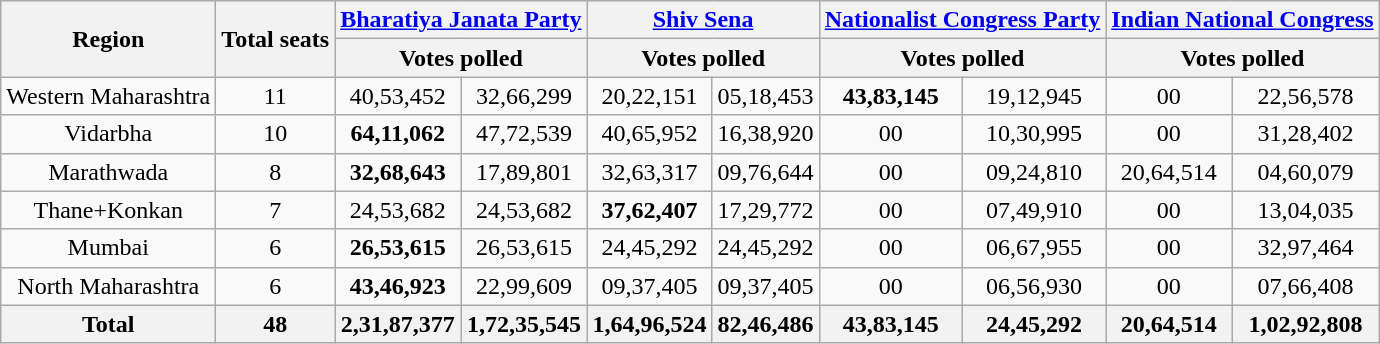<table class="wikitable sortable" style="text-align:center;">
<tr>
<th rowspan="2">Region</th>
<th rowspan="2">Total seats</th>
<th colspan="2"><a href='#'>Bharatiya Janata Party</a></th>
<th colspan="2"><a href='#'>Shiv Sena</a></th>
<th colspan="2"><a href='#'>Nationalist Congress Party</a></th>
<th colspan="2"><a href='#'>Indian National Congress</a></th>
</tr>
<tr>
<th colspan="2">Votes polled</th>
<th colspan="2">Votes polled</th>
<th colspan="2">Votes polled</th>
<th colspan="2">Votes polled</th>
</tr>
<tr>
<td>Western Maharashtra</td>
<td>11</td>
<td>40,53,452</td>
<td> 32,66,299</td>
<td>20,22,151</td>
<td> 05,18,453</td>
<td><strong>43,83,145</strong></td>
<td> 19,12,945</td>
<td>00</td>
<td> 22,56,578</td>
</tr>
<tr>
<td>Vidarbha</td>
<td>10</td>
<td><strong>64,11,062</strong></td>
<td> 47,72,539</td>
<td>40,65,952</td>
<td> 16,38,920</td>
<td>00</td>
<td>10,30,995</td>
<td>00</td>
<td> 31,28,402</td>
</tr>
<tr>
<td>Marathwada</td>
<td>8</td>
<td><strong>32,68,643</strong></td>
<td> 17,89,801</td>
<td>32,63,317</td>
<td> 09,76,644</td>
<td>00</td>
<td> 09,24,810</td>
<td>20,64,514</td>
<td> 04,60,079</td>
</tr>
<tr>
<td>Thane+Konkan</td>
<td>7</td>
<td>24,53,682</td>
<td> 24,53,682</td>
<td><strong>37,62,407</strong></td>
<td> 17,29,772</td>
<td>00</td>
<td> 07,49,910</td>
<td>00</td>
<td> 13,04,035</td>
</tr>
<tr>
<td>Mumbai</td>
<td>6</td>
<td><strong>26,53,615</strong></td>
<td> 26,53,615</td>
<td>24,45,292</td>
<td> 24,45,292</td>
<td>00</td>
<td> 06,67,955</td>
<td>00</td>
<td> 32,97,464</td>
</tr>
<tr>
<td>North Maharashtra</td>
<td>6</td>
<td><strong>43,46,923</strong></td>
<td> 22,99,609</td>
<td>09,37,405</td>
<td> 09,37,405</td>
<td>00</td>
<td> 06,56,930</td>
<td>00</td>
<td> 07,66,408</td>
</tr>
<tr>
<th><strong>Total</strong></th>
<th><strong>48</strong></th>
<th>2,31,87,377</th>
<th> 1,72,35,545</th>
<th>1,64,96,524</th>
<th> 82,46,486</th>
<th><strong>43,83,145</strong></th>
<th> 24,45,292</th>
<th>20,64,514</th>
<th> 1,02,92,808</th>
</tr>
</table>
